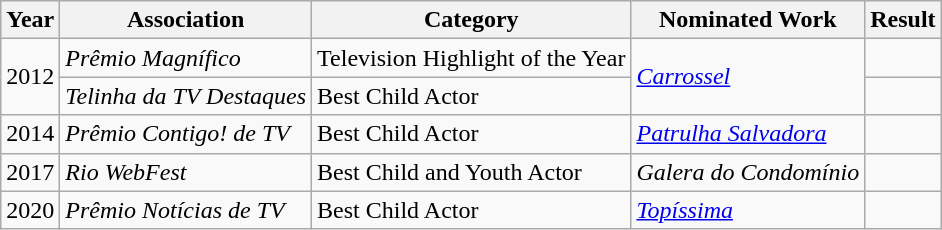<table class="wikitable">
<tr>
<th>Year</th>
<th>Association</th>
<th>Category</th>
<th>Nominated Work</th>
<th>Result</th>
</tr>
<tr>
<td rowspan=2>2012</td>
<td><em>Prêmio Magnífico</em></td>
<td>Television Highlight of the Year</td>
<td rowspan=2><em><a href='#'>Carrossel</a></em></td>
<td></td>
</tr>
<tr>
<td><em>Telinha da TV Destaques</em></td>
<td>Best Child Actor</td>
<td></td>
</tr>
<tr>
<td>2014</td>
<td><em>Prêmio Contigo! de TV</em></td>
<td>Best Child Actor </td>
<td><em><a href='#'>Patrulha Salvadora</a></em></td>
<td></td>
</tr>
<tr>
<td>2017</td>
<td><em>Rio WebFest</em></td>
<td>Best Child and Youth Actor </td>
<td><em>Galera do Condomínio</em></td>
<td></td>
</tr>
<tr>
<td>2020</td>
<td><em>Prêmio Notícias de TV</em></td>
<td>Best Child Actor </td>
<td><em><a href='#'>Topíssima</a></em></td>
<td></td>
</tr>
</table>
